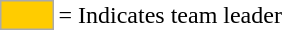<table>
<tr>
<td style="background-color:#FFCC00; border:1px solid #aaaaaa; width:2em;"></td>
<td>= Indicates team leader</td>
</tr>
</table>
